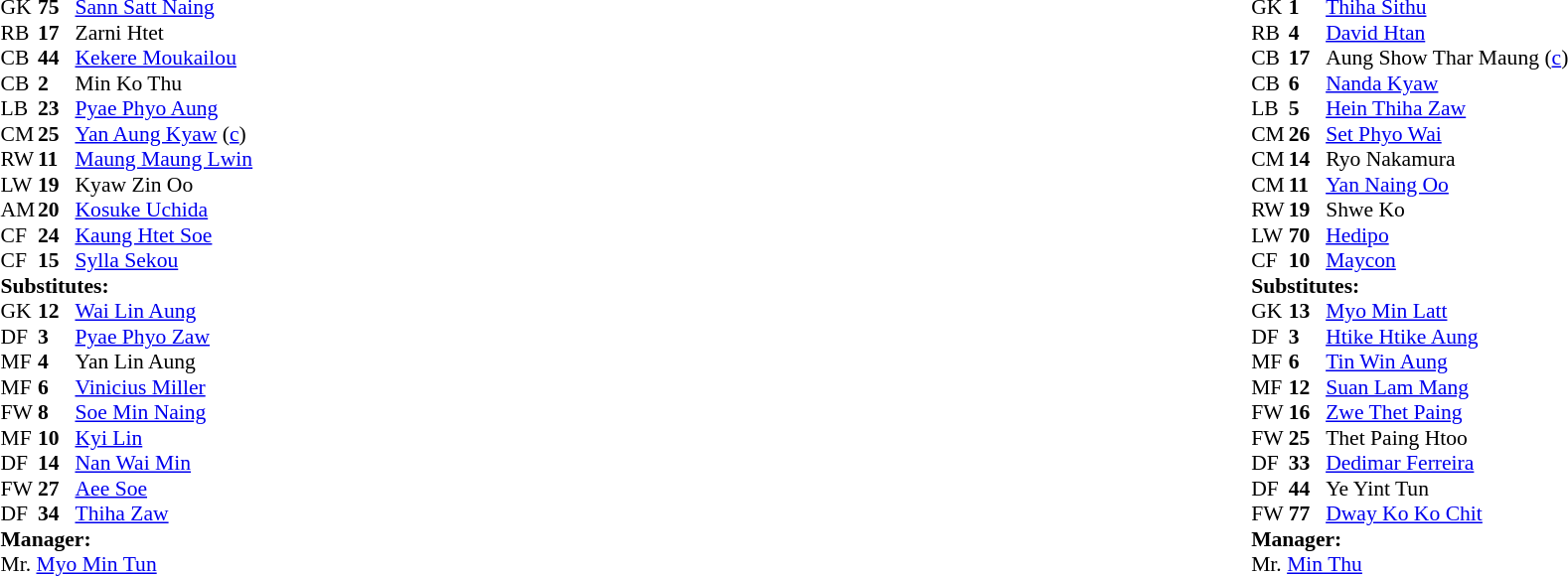<table style="width:100%">
<tr>
<td style="vertical-align:top;width:50%"><br><table style="font-size:90%" cellspacing="0" cellpadding="0">
<tr>
<th width="25"></th>
<th width="25"></th>
</tr>
<tr>
<td>GK</td>
<td><strong>75</strong></td>
<td> <a href='#'>Sann Satt Naing</a></td>
</tr>
<tr>
<td>RB</td>
<td><strong>17</strong></td>
<td> Zarni Htet</td>
<td></td>
</tr>
<tr>
<td>CB</td>
<td><strong>44</strong></td>
<td> <a href='#'>Kekere Moukailou</a></td>
</tr>
<tr>
<td>CB</td>
<td><strong>2</strong></td>
<td> Min Ko Thu</td>
</tr>
<tr>
<td>LB</td>
<td><strong>23</strong></td>
<td> <a href='#'>Pyae Phyo Aung</a></td>
<td></td>
<td></td>
</tr>
<tr>
<td>CM</td>
<td><strong>25</strong></td>
<td> <a href='#'>Yan Aung Kyaw</a> (<a href='#'>c</a>)</td>
<td></td>
<td></td>
</tr>
<tr>
<td>RW</td>
<td><strong>11</strong></td>
<td> <a href='#'>Maung Maung Lwin</a></td>
<td></td>
<td></td>
</tr>
<tr>
<td>LW</td>
<td><strong>19</strong></td>
<td> Kyaw Zin Oo</td>
</tr>
<tr>
<td>AM</td>
<td><strong>20</strong></td>
<td> <a href='#'>Kosuke Uchida</a></td>
</tr>
<tr>
<td>CF</td>
<td><strong>24</strong></td>
<td> <a href='#'>Kaung Htet Soe</a></td>
<td></td>
<td></td>
</tr>
<tr>
<td>CF</td>
<td><strong>15</strong></td>
<td> <a href='#'>Sylla Sekou</a></td>
</tr>
<tr>
<td colspan=4><strong>Substitutes:</strong></td>
</tr>
<tr>
<td>GK</td>
<td><strong>12</strong></td>
<td> <a href='#'>Wai Lin Aung</a></td>
</tr>
<tr>
<td>DF</td>
<td><strong>3</strong></td>
<td> <a href='#'>Pyae Phyo Zaw</a></td>
</tr>
<tr>
<td>MF</td>
<td><strong>4</strong></td>
<td> Yan Lin Aung</td>
<td></td>
<td></td>
</tr>
<tr>
<td>MF</td>
<td><strong>6</strong></td>
<td> <a href='#'>Vinicius Miller</a></td>
</tr>
<tr>
<td>FW</td>
<td><strong>8</strong></td>
<td> <a href='#'>Soe Min Naing</a></td>
<td></td>
<td></td>
</tr>
<tr>
<td>MF</td>
<td><strong>10</strong></td>
<td> <a href='#'>Kyi Lin</a></td>
<td></td>
<td></td>
</tr>
<tr>
<td>DF</td>
<td><strong>14</strong></td>
<td> <a href='#'>Nan Wai Min</a></td>
</tr>
<tr>
<td>FW</td>
<td><strong>27</strong></td>
<td> <a href='#'>Aee Soe</a></td>
</tr>
<tr>
<td>DF</td>
<td><strong>34</strong></td>
<td> <a href='#'>Thiha Zaw</a></td>
<td></td>
<td></td>
</tr>
<tr>
<td colspan=4><strong>Manager:</strong></td>
</tr>
<tr>
<td colspan="4"> Mr. <a href='#'>Myo Min Tun</a></td>
</tr>
</table>
</td>
<td valign="top"></td>
<td valign="top" width="50%"><br><table cellspacing="0" cellpadding="0" style="font-size:90%;margin:auto">
<tr>
<th width="25"></th>
<th width="25"></th>
</tr>
<tr>
<td>GK</td>
<td><strong>1</strong></td>
<td> <a href='#'>Thiha Sithu</a></td>
</tr>
<tr>
<td>RB</td>
<td><strong>4</strong></td>
<td> <a href='#'>David Htan</a></td>
</tr>
<tr>
<td>CB</td>
<td><strong>17</strong></td>
<td> Aung Show Thar Maung (<a href='#'>c</a>)</td>
<td></td>
<td></td>
</tr>
<tr>
<td>CB</td>
<td><strong>6</strong></td>
<td> <a href='#'>Nanda Kyaw</a></td>
</tr>
<tr>
<td>LB</td>
<td><strong>5</strong></td>
<td> <a href='#'>Hein Thiha Zaw</a></td>
<td></td>
</tr>
<tr>
<td>CM</td>
<td><strong>26</strong></td>
<td> <a href='#'>Set Phyo Wai</a></td>
<td></td>
<td></td>
</tr>
<tr>
<td>CM</td>
<td><strong>14</strong></td>
<td> Ryo Nakamura</td>
<td></td>
<td></td>
</tr>
<tr>
<td>CM</td>
<td><strong>11</strong></td>
<td> <a href='#'>Yan Naing Oo</a></td>
<td></td>
<td></td>
</tr>
<tr>
<td>RW</td>
<td><strong>19</strong></td>
<td> Shwe Ko</td>
<td></td>
<td></td>
</tr>
<tr>
<td>LW</td>
<td><strong>70</strong></td>
<td> <a href='#'>Hedipo</a></td>
</tr>
<tr>
<td>CF</td>
<td><strong>10</strong></td>
<td> <a href='#'>Maycon</a></td>
</tr>
<tr>
<td colspan=4><strong>Substitutes:</strong></td>
</tr>
<tr>
<td>GK</td>
<td><strong>13</strong></td>
<td> <a href='#'>Myo Min Latt</a></td>
</tr>
<tr>
<td>DF</td>
<td><strong>3</strong></td>
<td> <a href='#'>Htike Htike Aung</a></td>
</tr>
<tr>
<td>MF</td>
<td><strong>6</strong></td>
<td> <a href='#'>Tin Win Aung</a></td>
</tr>
<tr>
<td>MF</td>
<td><strong>12</strong></td>
<td> <a href='#'>Suan Lam Mang</a></td>
<td></td>
<td></td>
</tr>
<tr>
<td>FW</td>
<td><strong>16</strong></td>
<td> <a href='#'>Zwe Thet Paing</a></td>
<td></td>
<td></td>
</tr>
<tr>
<td>FW</td>
<td><strong>25</strong></td>
<td> Thet Paing Htoo</td>
<td></td>
<td></td>
</tr>
<tr>
<td>DF</td>
<td><strong>33</strong></td>
<td> <a href='#'>Dedimar Ferreira</a></td>
<td></td>
<td></td>
</tr>
<tr>
<td>DF</td>
<td><strong>44</strong></td>
<td> Ye Yint Tun</td>
<td></td>
<td></td>
</tr>
<tr>
<td>FW</td>
<td><strong>77</strong></td>
<td> <a href='#'>Dway Ko Ko Chit</a></td>
</tr>
<tr>
<td colspan=4><strong>Manager:</strong></td>
</tr>
<tr>
<td colspan="4"> Mr. <a href='#'>Min Thu</a></td>
</tr>
</table>
</td>
</tr>
</table>
